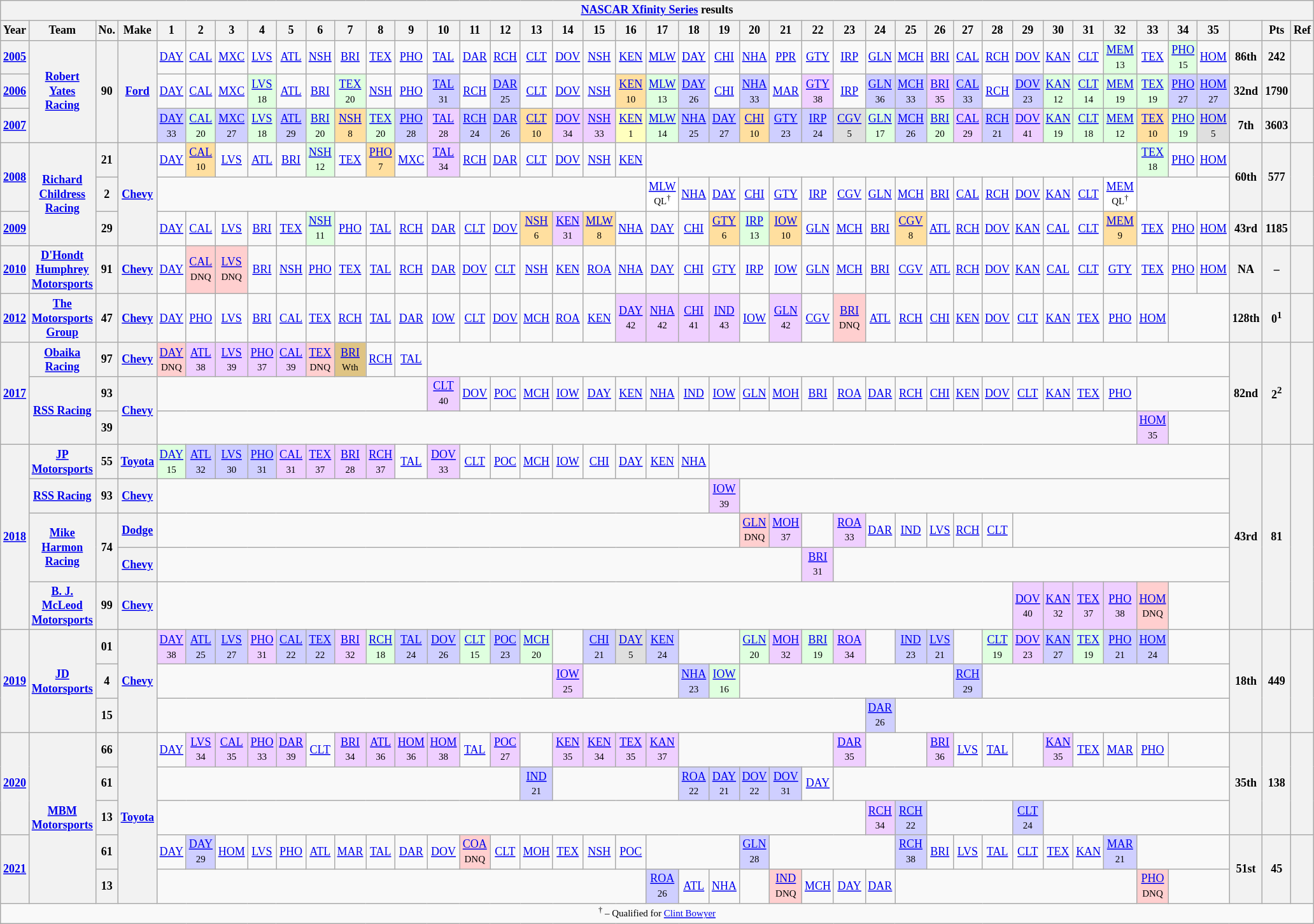<table class="wikitable" style="text-align:center; font-size:75%">
<tr>
<th colspan=42><a href='#'>NASCAR Xfinity Series</a> results</th>
</tr>
<tr>
<th>Year</th>
<th>Team</th>
<th>No.</th>
<th>Make</th>
<th>1</th>
<th>2</th>
<th>3</th>
<th>4</th>
<th>5</th>
<th>6</th>
<th>7</th>
<th>8</th>
<th>9</th>
<th>10</th>
<th>11</th>
<th>12</th>
<th>13</th>
<th>14</th>
<th>15</th>
<th>16</th>
<th>17</th>
<th>18</th>
<th>19</th>
<th>20</th>
<th>21</th>
<th>22</th>
<th>23</th>
<th>24</th>
<th>25</th>
<th>26</th>
<th>27</th>
<th>28</th>
<th>29</th>
<th>30</th>
<th>31</th>
<th>32</th>
<th>33</th>
<th>34</th>
<th>35</th>
<th></th>
<th>Pts</th>
<th>Ref</th>
</tr>
<tr>
<th><a href='#'>2005</a></th>
<th rowspan=3><a href='#'>Robert Yates Racing</a></th>
<th rowspan=3>90</th>
<th rowspan=3><a href='#'>Ford</a></th>
<td><a href='#'>DAY</a></td>
<td><a href='#'>CAL</a></td>
<td><a href='#'>MXC</a></td>
<td><a href='#'>LVS</a></td>
<td><a href='#'>ATL</a></td>
<td><a href='#'>NSH</a></td>
<td><a href='#'>BRI</a></td>
<td><a href='#'>TEX</a></td>
<td><a href='#'>PHO</a></td>
<td><a href='#'>TAL</a></td>
<td><a href='#'>DAR</a></td>
<td><a href='#'>RCH</a></td>
<td><a href='#'>CLT</a></td>
<td><a href='#'>DOV</a></td>
<td><a href='#'>NSH</a></td>
<td><a href='#'>KEN</a></td>
<td><a href='#'>MLW</a></td>
<td><a href='#'>DAY</a></td>
<td><a href='#'>CHI</a></td>
<td><a href='#'>NHA</a></td>
<td><a href='#'>PPR</a></td>
<td><a href='#'>GTY</a></td>
<td><a href='#'>IRP</a></td>
<td><a href='#'>GLN</a></td>
<td><a href='#'>MCH</a></td>
<td><a href='#'>BRI</a></td>
<td><a href='#'>CAL</a></td>
<td><a href='#'>RCH</a></td>
<td><a href='#'>DOV</a></td>
<td><a href='#'>KAN</a></td>
<td><a href='#'>CLT</a></td>
<td style="background:#DFFFDF;"><a href='#'>MEM</a><br><small>13</small></td>
<td><a href='#'>TEX</a></td>
<td style="background:#DFFFDF;"><a href='#'>PHO</a><br><small>15</small></td>
<td><a href='#'>HOM</a></td>
<th>86th</th>
<th>242</th>
<th></th>
</tr>
<tr>
<th><a href='#'>2006</a></th>
<td><a href='#'>DAY</a></td>
<td><a href='#'>CAL</a></td>
<td><a href='#'>MXC</a></td>
<td style="background:#DFFFDF;"><a href='#'>LVS</a><br><small>18</small></td>
<td><a href='#'>ATL</a></td>
<td><a href='#'>BRI</a></td>
<td style="background:#DFFFDF;"><a href='#'>TEX</a><br><small>20</small></td>
<td><a href='#'>NSH</a></td>
<td><a href='#'>PHO</a></td>
<td style="background:#CFCFFF;"><a href='#'>TAL</a><br><small>31</small></td>
<td><a href='#'>RCH</a></td>
<td style="background:#CFCFFF;"><a href='#'>DAR</a><br><small>25</small></td>
<td><a href='#'>CLT</a></td>
<td><a href='#'>DOV</a></td>
<td><a href='#'>NSH</a></td>
<td style="background:#FFDF9F;"><a href='#'>KEN</a><br><small>10</small></td>
<td style="background:#DFFFDF;"><a href='#'>MLW</a><br><small>13</small></td>
<td style="background:#CFCFFF;"><a href='#'>DAY</a><br><small>26</small></td>
<td><a href='#'>CHI</a></td>
<td style="background:#CFCFFF;"><a href='#'>NHA</a><br><small>33</small></td>
<td><a href='#'>MAR</a></td>
<td style="background:#EFCFFF;"><a href='#'>GTY</a><br><small>38</small></td>
<td><a href='#'>IRP</a></td>
<td style="background:#CFCFFF;"><a href='#'>GLN</a><br><small>36</small></td>
<td style="background:#CFCFFF;"><a href='#'>MCH</a><br><small>33</small></td>
<td style="background:#EFCFFF;"><a href='#'>BRI</a><br><small>35</small></td>
<td style="background:#CFCFFF;"><a href='#'>CAL</a><br><small>33</small></td>
<td><a href='#'>RCH</a></td>
<td style="background:#CFCFFF;"><a href='#'>DOV</a><br><small>23</small></td>
<td style="background:#DFFFDF;"><a href='#'>KAN</a><br><small>12</small></td>
<td style="background:#DFFFDF;"><a href='#'>CLT</a><br><small>14</small></td>
<td style="background:#DFFFDF;"><a href='#'>MEM</a><br><small>19</small></td>
<td style="background:#DFFFDF;"><a href='#'>TEX</a><br><small>19</small></td>
<td style="background:#CFCFFF;"><a href='#'>PHO</a><br><small>27</small></td>
<td style="background:#CFCFFF;"><a href='#'>HOM</a><br><small>27</small></td>
<th>32nd</th>
<th>1790</th>
<th></th>
</tr>
<tr>
<th><a href='#'>2007</a></th>
<td style="background:#CFCFFF;"><a href='#'>DAY</a><br><small>33</small></td>
<td style="background:#DFFFDF;"><a href='#'>CAL</a><br><small>20</small></td>
<td style="background:#CFCFFF;"><a href='#'>MXC</a><br><small>27</small></td>
<td style="background:#DFFFDF;"><a href='#'>LVS</a><br><small>18</small></td>
<td style="background:#CFCFFF;"><a href='#'>ATL</a><br><small>29</small></td>
<td style="background:#DFFFDF;"><a href='#'>BRI</a><br><small>20</small></td>
<td style="background:#FFDF9F;"><a href='#'>NSH</a><br><small>8</small></td>
<td style="background:#DFFFDF;"><a href='#'>TEX</a><br><small>20</small></td>
<td style="background:#CFCFFF;"><a href='#'>PHO</a><br><small>28</small></td>
<td style="background:#EFCFFF;"><a href='#'>TAL</a><br><small>28</small></td>
<td style="background:#CFCFFF;"><a href='#'>RCH</a><br><small>24</small></td>
<td style="background:#CFCFFF;"><a href='#'>DAR</a><br><small>26</small></td>
<td style="background:#FFDF9F;"><a href='#'>CLT</a><br><small>10</small></td>
<td style="background:#EFCFFF;"><a href='#'>DOV</a><br><small>34</small></td>
<td style="background:#EFCFFF;"><a href='#'>NSH</a><br><small>33</small></td>
<td style="background:#FFFFBF;"><a href='#'>KEN</a><br><small>1</small></td>
<td style="background:#DFFFDF;"><a href='#'>MLW</a><br><small>14</small></td>
<td style="background:#CFCFFF;"><a href='#'>NHA</a><br><small>25</small></td>
<td style="background:#CFCFFF;"><a href='#'>DAY</a><br><small>27</small></td>
<td style="background:#FFDF9F;"><a href='#'>CHI</a><br><small>10</small></td>
<td style="background:#CFCFFF;"><a href='#'>GTY</a><br><small>23</small></td>
<td style="background:#CFCFFF;"><a href='#'>IRP</a><br><small>24</small></td>
<td style="background:#DFDFDF;"><a href='#'>CGV</a><br><small>5</small></td>
<td style="background:#DFFFDF;"><a href='#'>GLN</a><br><small>17</small></td>
<td style="background:#CFCFFF;"><a href='#'>MCH</a><br><small>26</small></td>
<td style="background:#DFFFDF;"><a href='#'>BRI</a><br><small>20</small></td>
<td style="background:#EFCFFF;"><a href='#'>CAL</a><br><small>29</small></td>
<td style="background:#CFCFFF;"><a href='#'>RCH</a><br><small>21</small></td>
<td style="background:#EFCFFF;"><a href='#'>DOV</a><br><small>41</small></td>
<td style="background:#DFFFDF;"><a href='#'>KAN</a><br><small>19</small></td>
<td style="background:#DFFFDF;"><a href='#'>CLT</a><br><small>18</small></td>
<td style="background:#DFFFDF;"><a href='#'>MEM</a><br><small>12</small></td>
<td style="background:#FFDF9F;"><a href='#'>TEX</a><br><small>10</small></td>
<td style="background:#DFFFDF;"><a href='#'>PHO</a><br><small>19</small></td>
<td style="background:#DFDFDF;"><a href='#'>HOM</a><br><small>5</small></td>
<th>7th</th>
<th>3603</th>
<th></th>
</tr>
<tr>
<th rowspan=2><a href='#'>2008</a></th>
<th rowspan=3><a href='#'>Richard Childress Racing</a></th>
<th>21</th>
<th rowspan=3><a href='#'>Chevy</a></th>
<td><a href='#'>DAY</a></td>
<td style="background:#FFDF9F;"><a href='#'>CAL</a><br><small>10</small></td>
<td><a href='#'>LVS</a></td>
<td><a href='#'>ATL</a></td>
<td><a href='#'>BRI</a></td>
<td style="background:#DFFFDF;"><a href='#'>NSH</a><br><small>12</small></td>
<td><a href='#'>TEX</a></td>
<td style="background:#FFDF9F;"><a href='#'>PHO</a><br><small>7</small></td>
<td><a href='#'>MXC</a></td>
<td style="background:#EFCFFF;"><a href='#'>TAL</a><br><small>34</small></td>
<td><a href='#'>RCH</a></td>
<td><a href='#'>DAR</a></td>
<td><a href='#'>CLT</a></td>
<td><a href='#'>DOV</a></td>
<td><a href='#'>NSH</a></td>
<td><a href='#'>KEN</a></td>
<td colspan=16></td>
<td style="background:#DFFFDF;"><a href='#'>TEX</a><br><small>18</small></td>
<td><a href='#'>PHO</a></td>
<td><a href='#'>HOM</a></td>
<th rowspan=2>60th</th>
<th rowspan=2>577</th>
<th rowspan=2></th>
</tr>
<tr>
<th>2</th>
<td colspan=16></td>
<td style="background:#FFFFFF;"><a href='#'>MLW</a><br><small>QL<sup>†</sup></small></td>
<td><a href='#'>NHA</a></td>
<td><a href='#'>DAY</a></td>
<td><a href='#'>CHI</a></td>
<td><a href='#'>GTY</a></td>
<td><a href='#'>IRP</a></td>
<td><a href='#'>CGV</a></td>
<td><a href='#'>GLN</a></td>
<td><a href='#'>MCH</a></td>
<td><a href='#'>BRI</a></td>
<td><a href='#'>CAL</a></td>
<td><a href='#'>RCH</a></td>
<td><a href='#'>DOV</a></td>
<td><a href='#'>KAN</a></td>
<td><a href='#'>CLT</a></td>
<td style="background:#FFFFFF;"><a href='#'>MEM</a><br><small>QL<sup>†</sup></small></td>
<td colspan=3></td>
</tr>
<tr>
<th><a href='#'>2009</a></th>
<th>29</th>
<td><a href='#'>DAY</a></td>
<td><a href='#'>CAL</a></td>
<td><a href='#'>LVS</a></td>
<td><a href='#'>BRI</a></td>
<td><a href='#'>TEX</a></td>
<td style="background:#DFFFDF;"><a href='#'>NSH</a><br><small>11</small></td>
<td><a href='#'>PHO</a></td>
<td><a href='#'>TAL</a></td>
<td><a href='#'>RCH</a></td>
<td><a href='#'>DAR</a></td>
<td><a href='#'>CLT</a></td>
<td><a href='#'>DOV</a></td>
<td style="background:#FFDF9F;"><a href='#'>NSH</a><br><small>6</small></td>
<td style="background:#EFCFFF;"><a href='#'>KEN</a><br><small>31</small></td>
<td style="background:#FFDF9F;"><a href='#'>MLW</a><br><small>8</small></td>
<td><a href='#'>NHA</a></td>
<td><a href='#'>DAY</a></td>
<td><a href='#'>CHI</a></td>
<td style="background:#FFDF9F;"><a href='#'>GTY</a><br><small>6</small></td>
<td style="background:#DFFFDF;"><a href='#'>IRP</a><br><small>13</small></td>
<td style="background:#FFDF9F;"><a href='#'>IOW</a><br><small>10</small></td>
<td><a href='#'>GLN</a></td>
<td><a href='#'>MCH</a></td>
<td><a href='#'>BRI</a></td>
<td style="background:#FFDF9F;"><a href='#'>CGV</a><br><small>8</small></td>
<td><a href='#'>ATL</a></td>
<td><a href='#'>RCH</a></td>
<td><a href='#'>DOV</a></td>
<td><a href='#'>KAN</a></td>
<td><a href='#'>CAL</a></td>
<td><a href='#'>CLT</a></td>
<td style="background:#FFDF9F;"><a href='#'>MEM</a><br><small>9</small></td>
<td><a href='#'>TEX</a></td>
<td><a href='#'>PHO</a></td>
<td><a href='#'>HOM</a></td>
<th>43rd</th>
<th>1185</th>
<th></th>
</tr>
<tr>
<th><a href='#'>2010</a></th>
<th><a href='#'>D'Hondt Humphrey Motorsports</a></th>
<th>91</th>
<th><a href='#'>Chevy</a></th>
<td><a href='#'>DAY</a></td>
<td style="background:#FFCFCF;"><a href='#'>CAL</a><br><small>DNQ</small></td>
<td style="background:#FFCFCF;"><a href='#'>LVS</a><br><small>DNQ</small></td>
<td><a href='#'>BRI</a></td>
<td><a href='#'>NSH</a></td>
<td><a href='#'>PHO</a></td>
<td><a href='#'>TEX</a></td>
<td><a href='#'>TAL</a></td>
<td><a href='#'>RCH</a></td>
<td><a href='#'>DAR</a></td>
<td><a href='#'>DOV</a></td>
<td><a href='#'>CLT</a></td>
<td><a href='#'>NSH</a></td>
<td><a href='#'>KEN</a></td>
<td><a href='#'>ROA</a></td>
<td><a href='#'>NHA</a></td>
<td><a href='#'>DAY</a></td>
<td><a href='#'>CHI</a></td>
<td><a href='#'>GTY</a></td>
<td><a href='#'>IRP</a></td>
<td><a href='#'>IOW</a></td>
<td><a href='#'>GLN</a></td>
<td><a href='#'>MCH</a></td>
<td><a href='#'>BRI</a></td>
<td><a href='#'>CGV</a></td>
<td><a href='#'>ATL</a></td>
<td><a href='#'>RCH</a></td>
<td><a href='#'>DOV</a></td>
<td><a href='#'>KAN</a></td>
<td><a href='#'>CAL</a></td>
<td><a href='#'>CLT</a></td>
<td><a href='#'>GTY</a></td>
<td><a href='#'>TEX</a></td>
<td><a href='#'>PHO</a></td>
<td><a href='#'>HOM</a></td>
<th>NA</th>
<th>–</th>
<th></th>
</tr>
<tr>
<th><a href='#'>2012</a></th>
<th><a href='#'>The Motorsports Group</a></th>
<th>47</th>
<th><a href='#'>Chevy</a></th>
<td><a href='#'>DAY</a></td>
<td><a href='#'>PHO</a></td>
<td><a href='#'>LVS</a></td>
<td><a href='#'>BRI</a></td>
<td><a href='#'>CAL</a></td>
<td><a href='#'>TEX</a></td>
<td><a href='#'>RCH</a></td>
<td><a href='#'>TAL</a></td>
<td><a href='#'>DAR</a></td>
<td><a href='#'>IOW</a></td>
<td><a href='#'>CLT</a></td>
<td><a href='#'>DOV</a></td>
<td><a href='#'>MCH</a></td>
<td><a href='#'>ROA</a></td>
<td><a href='#'>KEN</a></td>
<td style="background:#EFCFFF;"><a href='#'>DAY</a><br><small>42</small></td>
<td style="background:#EFCFFF;"><a href='#'>NHA</a><br><small>42</small></td>
<td style="background:#EFCFFF;"><a href='#'>CHI</a><br><small>41</small></td>
<td style="background:#EFCFFF;"><a href='#'>IND</a><br><small>43</small></td>
<td><a href='#'>IOW</a></td>
<td style="background:#EFCFFF;"><a href='#'>GLN</a><br><small>42</small></td>
<td><a href='#'>CGV</a></td>
<td style="background:#FFCFCF;"><a href='#'>BRI</a><br><small>DNQ</small></td>
<td><a href='#'>ATL</a></td>
<td><a href='#'>RCH</a></td>
<td><a href='#'>CHI</a></td>
<td><a href='#'>KEN</a></td>
<td><a href='#'>DOV</a></td>
<td><a href='#'>CLT</a></td>
<td><a href='#'>KAN</a></td>
<td><a href='#'>TEX</a></td>
<td><a href='#'>PHO</a></td>
<td><a href='#'>HOM</a></td>
<td colspan=2></td>
<th>128th</th>
<th>0<sup>1</sup></th>
<th></th>
</tr>
<tr>
<th rowspan=3><a href='#'>2017</a></th>
<th><a href='#'>Obaika Racing</a></th>
<th>97</th>
<th><a href='#'>Chevy</a></th>
<td style="background:#FFCFCF;"><a href='#'>DAY</a><br><small>DNQ</small></td>
<td style="background:#EFCFFF;"><a href='#'>ATL</a><br><small>38</small></td>
<td style="background:#EFCFFF;"><a href='#'>LVS</a><br><small>39</small></td>
<td style="background:#EFCFFF;"><a href='#'>PHO</a><br><small>37</small></td>
<td style="background:#EFCFFF;"><a href='#'>CAL</a><br><small>39</small></td>
<td style="background:#FFCFCF;"><a href='#'>TEX</a><br><small>DNQ</small></td>
<td style="background:#DFC484;"><a href='#'>BRI</a><br><small>Wth</small></td>
<td><a href='#'>RCH</a></td>
<td><a href='#'>TAL</a></td>
<td colspan=26></td>
<th rowspan=3>82nd</th>
<th rowspan=3>2<sup>2</sup></th>
<th rowspan=3></th>
</tr>
<tr>
<th rowspan=2><a href='#'>RSS Racing</a></th>
<th>93</th>
<th rowspan=2><a href='#'>Chevy</a></th>
<td colspan=9></td>
<td style="background:#EFCFFF;"><a href='#'>CLT</a><br><small>40</small></td>
<td><a href='#'>DOV</a></td>
<td><a href='#'>POC</a></td>
<td><a href='#'>MCH</a></td>
<td><a href='#'>IOW</a></td>
<td><a href='#'>DAY</a></td>
<td><a href='#'>KEN</a></td>
<td><a href='#'>NHA</a></td>
<td><a href='#'>IND</a></td>
<td><a href='#'>IOW</a></td>
<td><a href='#'>GLN</a></td>
<td><a href='#'>MOH</a></td>
<td><a href='#'>BRI</a></td>
<td><a href='#'>ROA</a></td>
<td><a href='#'>DAR</a></td>
<td><a href='#'>RCH</a></td>
<td><a href='#'>CHI</a></td>
<td><a href='#'>KEN</a></td>
<td><a href='#'>DOV</a></td>
<td><a href='#'>CLT</a></td>
<td><a href='#'>KAN</a></td>
<td><a href='#'>TEX</a></td>
<td><a href='#'>PHO</a></td>
<td colspan=3></td>
</tr>
<tr>
<th>39</th>
<td colspan=32></td>
<td style="background:#EFCFFF;"><a href='#'>HOM</a><br><small>35</small></td>
<td colspan=2></td>
</tr>
<tr>
<th rowspan=5><a href='#'>2018</a></th>
<th><a href='#'>JP Motorsports</a></th>
<th>55</th>
<th><a href='#'>Toyota</a></th>
<td style="background:#DFFFDF;"><a href='#'>DAY</a><br><small>15</small></td>
<td style="background:#CFCFFF;"><a href='#'>ATL</a><br><small>32</small></td>
<td style="background:#CFCFFF;"><a href='#'>LVS</a><br><small>30</small></td>
<td style="background:#CFCFFF;"><a href='#'>PHO</a><br><small>31</small></td>
<td style="background:#EFCFFF;"><a href='#'>CAL</a><br><small>31</small></td>
<td style="background:#EFCFFF;"><a href='#'>TEX</a><br><small>37</small></td>
<td style="background:#EFCFFF;"><a href='#'>BRI</a><br><small>28</small></td>
<td style="background:#EFCFFF;"><a href='#'>RCH</a><br><small>37</small></td>
<td><a href='#'>TAL</a></td>
<td style="background:#EFCFFF;"><a href='#'>DOV</a><br><small>33</small></td>
<td><a href='#'>CLT</a></td>
<td><a href='#'>POC</a></td>
<td><a href='#'>MCH</a></td>
<td><a href='#'>IOW</a></td>
<td><a href='#'>CHI</a></td>
<td><a href='#'>DAY</a></td>
<td><a href='#'>KEN</a></td>
<td><a href='#'>NHA</a></td>
<td colspan=17></td>
<th rowspan=5>43rd</th>
<th rowspan=5>81</th>
<th rowspan=5></th>
</tr>
<tr>
<th><a href='#'>RSS Racing</a></th>
<th>93</th>
<th><a href='#'>Chevy</a></th>
<td colspan=18></td>
<td style="background:#EFCFFF;"><a href='#'>IOW</a><br><small>39</small></td>
<td colspan=16></td>
</tr>
<tr>
<th rowspan=2><a href='#'>Mike Harmon Racing</a></th>
<th rowspan=2>74</th>
<th><a href='#'>Dodge</a></th>
<td colspan=19></td>
<td style="background:#FFCFCF;"><a href='#'>GLN</a><br><small>DNQ</small></td>
<td style="background:#EFCFFF;"><a href='#'>MOH</a><br><small>37</small></td>
<td></td>
<td style="background:#EFCFFF;"><a href='#'>ROA</a><br><small>33</small></td>
<td><a href='#'>DAR</a></td>
<td><a href='#'>IND</a></td>
<td><a href='#'>LVS</a></td>
<td><a href='#'>RCH</a></td>
<td><a href='#'>CLT</a></td>
<td colspan=7></td>
</tr>
<tr>
<th><a href='#'>Chevy</a></th>
<td colspan=21></td>
<td style="background:#EFCFFF;"><a href='#'>BRI</a><br><small>31</small></td>
<td colspan=13></td>
</tr>
<tr>
<th><a href='#'>B. J. McLeod Motorsports</a></th>
<th>99</th>
<th><a href='#'>Chevy</a></th>
<td colspan=28></td>
<td style="background:#EFCFFF;"><a href='#'>DOV</a><br><small>40</small></td>
<td style="background:#EFCFFF;"><a href='#'>KAN</a><br><small>32</small></td>
<td style="background:#EFCFFF;"><a href='#'>TEX</a><br><small>37</small></td>
<td style="background:#EFCFFF;"><a href='#'>PHO</a><br><small>38</small></td>
<td style="background:#FFCFCF;"><a href='#'>HOM</a><br><small>DNQ</small></td>
<td colspan=2></td>
</tr>
<tr>
<th rowspan=3><a href='#'>2019</a></th>
<th rowspan=3><a href='#'>JD Motorsports</a></th>
<th>01</th>
<th rowspan=3><a href='#'>Chevy</a></th>
<td style="background:#EFCFFF;"><a href='#'>DAY</a><br><small>38</small></td>
<td style="background:#CFCFFF;"><a href='#'>ATL</a><br><small>25</small></td>
<td style="background:#CFCFFF;"><a href='#'>LVS</a><br><small>27</small></td>
<td style="background:#EFCFFF;"><a href='#'>PHO</a><br><small>31</small></td>
<td style="background:#CFCFFF;"><a href='#'>CAL</a><br><small>22</small></td>
<td style="background:#CFCFFF;"><a href='#'>TEX</a><br><small>22</small></td>
<td style="background:#EFCFFF;"><a href='#'>BRI</a><br><small>32</small></td>
<td style="background:#DFFFDF;"><a href='#'>RCH</a><br><small>18</small></td>
<td style="background:#CFCFFF;"><a href='#'>TAL</a><br><small>24</small></td>
<td style="background:#CFCFFF;"><a href='#'>DOV</a><br><small>26</small></td>
<td style="background:#DFFFDF;"><a href='#'>CLT</a><br><small>15</small></td>
<td style="background:#CFCFFF;"><a href='#'>POC</a><br><small>23</small></td>
<td style="background:#DFFFDF;"><a href='#'>MCH</a><br><small>20</small></td>
<td></td>
<td style="background:#CFCFFF;"><a href='#'>CHI</a><br><small>21</small></td>
<td style="background:#DFDFDF;"><a href='#'>DAY</a><br><small>5</small></td>
<td style="background:#CFCFFF;"><a href='#'>KEN</a><br><small>24</small></td>
<td colspan=2></td>
<td style="background:#DFFFDF;"><a href='#'>GLN</a><br><small>20</small></td>
<td style="background:#EFCFFF;"><a href='#'>MOH</a><br><small>32</small></td>
<td style="background:#DFFFDF;"><a href='#'>BRI</a><br><small>19</small></td>
<td style="background:#EFCFFF;"><a href='#'>ROA</a><br><small>34</small></td>
<td></td>
<td style="background:#CFCFFF;"><a href='#'>IND</a><br><small>23</small></td>
<td style="background:#CFCFFF;"><a href='#'>LVS</a><br><small>21</small></td>
<td></td>
<td style="background:#DFFFDF;"><a href='#'>CLT</a><br><small>19</small></td>
<td style="background:#EFCFFF;"><a href='#'>DOV</a><br><small>23</small></td>
<td style="background:#CFCFFF;"><a href='#'>KAN</a><br><small>27</small></td>
<td style="background:#DFFFDF;"><a href='#'>TEX</a><br><small>19</small></td>
<td style="background:#CFCFFF;"><a href='#'>PHO</a><br><small>21</small></td>
<td style="background:#CFCFFF;"><a href='#'>HOM</a><br><small>24</small></td>
<td colspan=2></td>
<th rowspan=3>18th</th>
<th rowspan=3>449</th>
<th rowspan=3></th>
</tr>
<tr>
<th>4</th>
<td colspan=13></td>
<td style="background:#EFCFFF;"><a href='#'>IOW</a><br><small>25</small></td>
<td colspan=3></td>
<td style="background:#CFCFFF;"><a href='#'>NHA</a><br><small>23</small></td>
<td style="background:#DFFFDF;"><a href='#'>IOW</a><br><small>16</small></td>
<td colspan=7></td>
<td style="background:#CFCFFF;"><a href='#'>RCH</a><br><small>29</small></td>
<td colspan=8></td>
</tr>
<tr>
<th>15</th>
<td colspan=23></td>
<td style="background:#CFCFFF;"><a href='#'>DAR</a><br><small>26</small></td>
<td colspan=11></td>
</tr>
<tr>
<th rowspan=3><a href='#'>2020</a></th>
<th rowspan=5><a href='#'>MBM Motorsports</a></th>
<th>66</th>
<th rowspan=5><a href='#'>Toyota</a></th>
<td><a href='#'>DAY</a></td>
<td style="background:#EFCFFF;"><a href='#'>LVS</a><br><small>34</small></td>
<td style="background:#EFCFFF;"><a href='#'>CAL</a><br><small>35</small></td>
<td style="background:#EFCFFF;"><a href='#'>PHO</a><br><small>33</small></td>
<td style="background:#EFCFFF;"><a href='#'>DAR</a><br><small>39</small></td>
<td><a href='#'>CLT</a></td>
<td style="background:#EFCFFF;"><a href='#'>BRI</a><br><small>34</small></td>
<td style="background:#EFCFFF;"><a href='#'>ATL</a><br><small>36</small></td>
<td style="background:#EFCFFF;"><a href='#'>HOM</a><br><small>36</small></td>
<td style="background:#EFCFFF;"><a href='#'>HOM</a><br><small>38</small></td>
<td><a href='#'>TAL</a></td>
<td style="background:#EFCFFF;"><a href='#'>POC</a><br><small>27</small></td>
<td></td>
<td style="background:#EFCFFF;"><a href='#'>KEN</a><br><small>35</small></td>
<td style="background:#EFCFFF;"><a href='#'>KEN</a><br><small>34</small></td>
<td style="background:#EFCFFF;"><a href='#'>TEX</a><br><small>35</small></td>
<td style="background:#EFCFFF;"><a href='#'>KAN</a><br><small>37</small></td>
<td colspan=5></td>
<td style="background:#EFCFFF;"><a href='#'>DAR</a><br><small>35</small></td>
<td colspan=2></td>
<td style="background:#EFCFFF;"><a href='#'>BRI</a><br><small>36</small></td>
<td><a href='#'>LVS</a></td>
<td><a href='#'>TAL</a></td>
<td></td>
<td style="background:#EFCFFF;"><a href='#'>KAN</a><br><small>35</small></td>
<td><a href='#'>TEX</a></td>
<td><a href='#'>MAR</a></td>
<td><a href='#'>PHO</a></td>
<td colspan=2></td>
<th rowspan=3>35th</th>
<th rowspan=3>138</th>
<th rowspan=3></th>
</tr>
<tr>
<th>61</th>
<td colspan=12></td>
<td style="background:#CFCFFF;"><a href='#'>IND</a><br><small>21</small></td>
<td colspan=4></td>
<td style="background:#CFCFFF;"><a href='#'>ROA</a><br><small>22</small></td>
<td style="background:#CFCFFF;"><a href='#'>DAY</a><br><small>21</small></td>
<td style="background:#CFCFFF;"><a href='#'>DOV</a><br><small>22</small></td>
<td style="background:#CFCFFF;"><a href='#'>DOV</a><br><small>31</small></td>
<td><a href='#'>DAY</a></td>
<td colspan=13></td>
</tr>
<tr>
<th>13</th>
<td colspan=23></td>
<td style="background:#EFCFFF;"><a href='#'>RCH</a><br><small>34</small></td>
<td style="background:#CFCFFF;"><a href='#'>RCH</a><br><small>22</small></td>
<td colspan=3></td>
<td style="background:#CFCFFF;"><a href='#'>CLT</a><br><small>24</small></td>
<td colspan=6></td>
</tr>
<tr>
<th rowspan=2><a href='#'>2021</a></th>
<th>61</th>
<td><a href='#'>DAY</a></td>
<td style="background:#CFCFFF;"><a href='#'>DAY</a><br><small>29</small></td>
<td><a href='#'>HOM</a></td>
<td><a href='#'>LVS</a></td>
<td><a href='#'>PHO</a></td>
<td><a href='#'>ATL</a></td>
<td><a href='#'>MAR</a></td>
<td><a href='#'>TAL</a></td>
<td><a href='#'>DAR</a></td>
<td><a href='#'>DOV</a></td>
<td style="background:#FFCFCF;"><a href='#'>COA</a><br><small>DNQ</small></td>
<td><a href='#'>CLT</a></td>
<td><a href='#'>MOH</a></td>
<td><a href='#'>TEX</a></td>
<td><a href='#'>NSH</a></td>
<td><a href='#'>POC</a></td>
<td colspan=3></td>
<td style="background:#CFCFFF;"><a href='#'>GLN</a><br><small>28</small></td>
<td colspan=4></td>
<td style="background:#CFCFFF;"><a href='#'>RCH</a><br><small>38</small></td>
<td><a href='#'>BRI</a></td>
<td><a href='#'>LVS</a></td>
<td><a href='#'>TAL</a></td>
<td><a href='#'>CLT</a></td>
<td><a href='#'>TEX</a></td>
<td><a href='#'>KAN</a></td>
<td style="background:#CFCFFF;"><a href='#'>MAR</a><br><small>21</small></td>
<td colspan=3></td>
<th rowspan=2>51st</th>
<th rowspan=2>45</th>
<th rowspan=2></th>
</tr>
<tr>
<th>13</th>
<td colspan=16></td>
<td style="background:#CFCFFF;"><a href='#'>ROA</a><br><small>26</small></td>
<td><a href='#'>ATL</a></td>
<td><a href='#'>NHA</a></td>
<td></td>
<td style="background:#FFCFCF;"><a href='#'>IND</a><br><small>DNQ</small></td>
<td><a href='#'>MCH</a></td>
<td><a href='#'>DAY</a></td>
<td><a href='#'>DAR</a></td>
<td colspan=8></td>
<td style="background:#FFCFCF;"><a href='#'>PHO</a><br><small>DNQ</small></td>
<td colspan=2></td>
</tr>
<tr>
<td colspan=42><small><sup>†</sup> – Qualified for <a href='#'>Clint Bowyer</a></small></td>
</tr>
</table>
